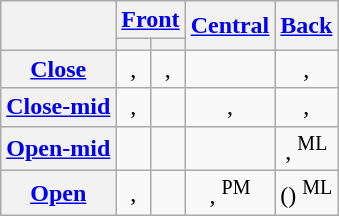<table class="wikitable" style="text-align:center">
<tr>
<th rowspan="2"></th>
<th colspan="2"><a href='#'>Front</a></th>
<th rowspan="2"><a href='#'>Central</a></th>
<th rowspan="2"><a href='#'>Back</a></th>
</tr>
<tr>
<th></th>
<th></th>
</tr>
<tr>
<th><a href='#'>Close</a></th>
<td>, </td>
<td>, </td>
<td></td>
<td>, </td>
</tr>
<tr>
<th><a href='#'>Close-mid</a></th>
<td>, </td>
<td></td>
<td>, </td>
<td>, </td>
</tr>
<tr>
<th><a href='#'>Open-mid</a></th>
<td></td>
<td></td>
<td></td>
<td>,  <sup>ML</sup></td>
</tr>
<tr>
<th><a href='#'>Open</a></th>
<td>, </td>
<td></td>
<td>,  <sup>PM</sup></td>
<td>() <sup>ML</sup></td>
</tr>
</table>
